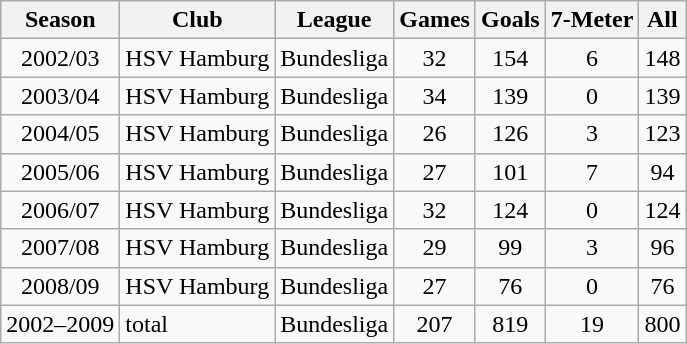<table class="wikitable">
<tr class="hintergrundfarbe0">
<th>Season</th>
<th>Club</th>
<th>League</th>
<th>Games</th>
<th>Goals</th>
<th>7-Meter</th>
<th>All</th>
</tr>
<tr>
<td align="center">2002/03</td>
<td align="left">HSV Hamburg</td>
<td align="left">Bundesliga</td>
<td align="center">32</td>
<td align="center">154</td>
<td align="center">6</td>
<td align="center">148</td>
</tr>
<tr>
<td align="center">2003/04</td>
<td align="left">HSV Hamburg</td>
<td align="left">Bundesliga</td>
<td align="center">34</td>
<td align="center">139</td>
<td align="center">0</td>
<td align="center">139</td>
</tr>
<tr>
<td align="center">2004/05</td>
<td align="left">HSV Hamburg</td>
<td align="left">Bundesliga</td>
<td align="center">26</td>
<td align="center">126</td>
<td align="center">3</td>
<td align="center">123</td>
</tr>
<tr>
<td align="center">2005/06</td>
<td align="left">HSV Hamburg</td>
<td align="left">Bundesliga</td>
<td align="center">27</td>
<td align="center">101</td>
<td align="center">7</td>
<td align="center">94</td>
</tr>
<tr>
<td align="center">2006/07</td>
<td align="left">HSV Hamburg</td>
<td align="left">Bundesliga</td>
<td align="center">32</td>
<td align="center">124</td>
<td align="center">0</td>
<td align="center">124</td>
</tr>
<tr>
<td align="center">2007/08</td>
<td align="left">HSV Hamburg</td>
<td align="left">Bundesliga</td>
<td align="center">29</td>
<td align="center">99</td>
<td align="center">3</td>
<td align="center">96</td>
</tr>
<tr>
<td align="center">2008/09</td>
<td align="left">HSV Hamburg</td>
<td align="left">Bundesliga</td>
<td align="center">27</td>
<td align="center">76</td>
<td align="center">0</td>
<td align="center">76</td>
</tr>
<tr>
<td align="center">2002–2009</td>
<td align="left">total</td>
<td align="left">Bundesliga</td>
<td align="center">207</td>
<td align="center">819</td>
<td align="center">19</td>
<td align="center">800</td>
</tr>
</table>
